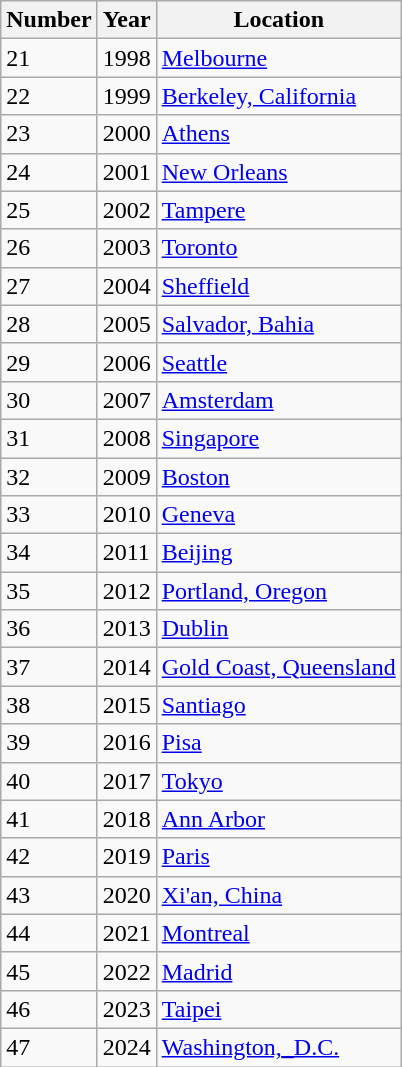<table class="wikitable" border="1">
<tr>
<th>Number</th>
<th>Year</th>
<th>Location</th>
</tr>
<tr>
<td>21</td>
<td>1998</td>
<td><a href='#'>Melbourne</a></td>
</tr>
<tr>
<td>22</td>
<td>1999</td>
<td><a href='#'>Berkeley, California</a></td>
</tr>
<tr>
<td>23</td>
<td>2000</td>
<td><a href='#'>Athens</a></td>
</tr>
<tr>
<td>24</td>
<td>2001</td>
<td><a href='#'>New Orleans</a></td>
</tr>
<tr>
<td>25</td>
<td>2002</td>
<td><a href='#'>Tampere</a></td>
</tr>
<tr>
<td>26</td>
<td>2003</td>
<td><a href='#'>Toronto</a></td>
</tr>
<tr>
<td>27</td>
<td>2004</td>
<td><a href='#'>Sheffield</a></td>
</tr>
<tr>
<td>28</td>
<td>2005</td>
<td><a href='#'>Salvador, Bahia</a></td>
</tr>
<tr>
<td>29</td>
<td>2006</td>
<td><a href='#'>Seattle</a></td>
</tr>
<tr>
<td>30</td>
<td>2007</td>
<td><a href='#'>Amsterdam</a></td>
</tr>
<tr>
<td>31</td>
<td>2008</td>
<td><a href='#'>Singapore</a></td>
</tr>
<tr>
<td>32</td>
<td>2009</td>
<td><a href='#'>Boston</a></td>
</tr>
<tr>
<td>33</td>
<td>2010</td>
<td><a href='#'>Geneva</a></td>
</tr>
<tr>
<td>34</td>
<td>2011</td>
<td><a href='#'>Beijing</a></td>
</tr>
<tr>
<td>35</td>
<td>2012</td>
<td><a href='#'>Portland, Oregon</a></td>
</tr>
<tr>
<td>36</td>
<td>2013</td>
<td><a href='#'>Dublin</a></td>
</tr>
<tr>
<td>37</td>
<td>2014</td>
<td><a href='#'>Gold Coast, Queensland</a></td>
</tr>
<tr>
<td>38</td>
<td>2015</td>
<td><a href='#'>Santiago</a></td>
</tr>
<tr>
<td>39</td>
<td>2016</td>
<td><a href='#'>Pisa</a></td>
</tr>
<tr>
<td>40</td>
<td>2017</td>
<td><a href='#'>Tokyo</a></td>
</tr>
<tr>
<td>41</td>
<td>2018</td>
<td><a href='#'>Ann Arbor</a></td>
</tr>
<tr>
<td>42</td>
<td>2019</td>
<td><a href='#'>Paris</a></td>
</tr>
<tr>
<td>43</td>
<td>2020</td>
<td><a href='#'>Xi'an, China</a></td>
</tr>
<tr>
<td>44</td>
<td>2021</td>
<td><a href='#'>Montreal</a></td>
</tr>
<tr>
<td>45</td>
<td>2022</td>
<td><a href='#'>Madrid</a></td>
</tr>
<tr>
<td>46</td>
<td>2023</td>
<td><a href='#'>Taipei</a></td>
</tr>
<tr>
<td>47</td>
<td>2024</td>
<td><a href='#'>Washington,_D.C.</a></td>
</tr>
</table>
